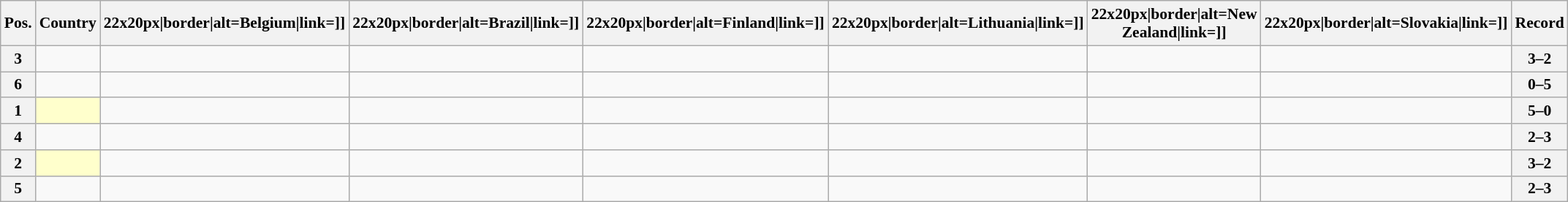<table class="wikitable sortable nowrap" style="text-align:center; font-size:0.9em;">
<tr>
<th>Pos.</th>
<th>Country</th>
<th [[Image:>22x20px|border|alt=Belgium|link=]]</th>
<th [[Image:>22x20px|border|alt=Brazil|link=]]</th>
<th [[Image:>22x20px|border|alt=Finland|link=]]</th>
<th [[Image:>22x20px|border|alt=Lithuania|link=]]</th>
<th [[Image:>22x20px|border|alt=New Zealand|link=]]</th>
<th [[Image:>22x20px|border|alt=Slovakia|link=]]</th>
<th>Record</th>
</tr>
<tr>
<th>3</th>
<td style="text-align:left;"></td>
<td></td>
<td></td>
<td></td>
<td></td>
<td></td>
<td></td>
<th>3–2</th>
</tr>
<tr>
<th>6</th>
<td style="text-align:left;"></td>
<td></td>
<td></td>
<td></td>
<td></td>
<td></td>
<td></td>
<th>0–5</th>
</tr>
<tr>
<th>1</th>
<td style="text-align:left; background:#ffffcc;"></td>
<td></td>
<td></td>
<td></td>
<td></td>
<td></td>
<td></td>
<th>5–0</th>
</tr>
<tr>
<th>4</th>
<td style="text-align:left;"></td>
<td></td>
<td></td>
<td></td>
<td></td>
<td></td>
<td></td>
<th>2–3</th>
</tr>
<tr>
<th>2</th>
<td style="text-align:left; background:#ffffcc;"></td>
<td></td>
<td></td>
<td></td>
<td></td>
<td></td>
<td></td>
<th>3–2</th>
</tr>
<tr>
<th>5</th>
<td style="text-align:left;"></td>
<td></td>
<td></td>
<td></td>
<td></td>
<td></td>
<td></td>
<th>2–3</th>
</tr>
</table>
